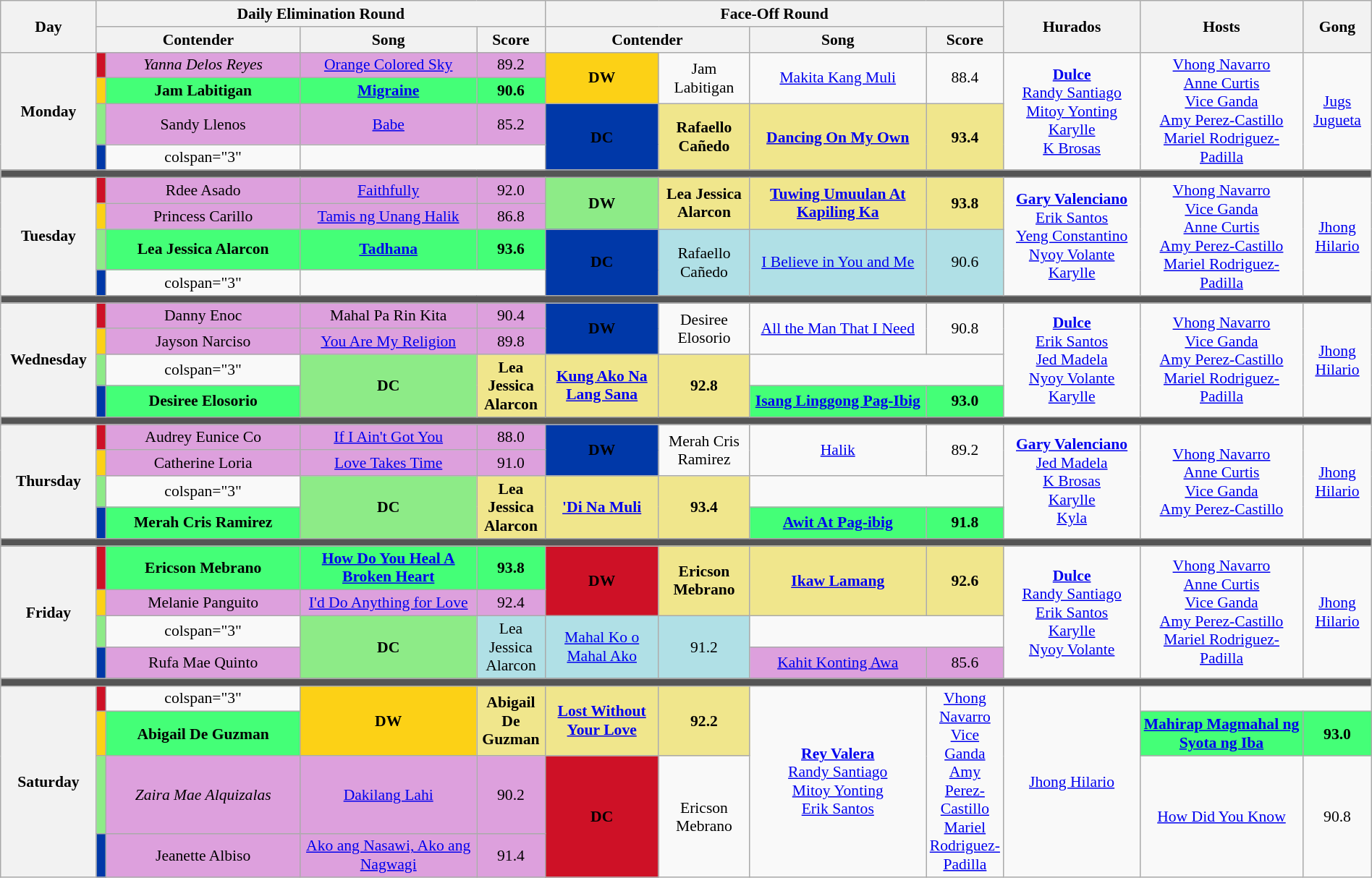<table class="wikitable mw-collapsible mw-collapsed" style="text-align:center; font-size:90%; width:100%;">
<tr>
<th rowspan="2" width="07%">Day</th>
<th colspan="4">Daily Elimination Round</th>
<th colspan="4">Face-Off Round</th>
<th rowspan="2" width="10%">Hurados</th>
<th rowspan="2" width="12%">Hosts</th>
<th rowspan="2" width="05%">Gong</th>
</tr>
<tr>
<th width="15%"  colspan=2>Contender</th>
<th width="13%">Song</th>
<th width="05%">Score</th>
<th width="15%"  colspan=2>Contender</th>
<th width="13%">Song</th>
<th width="05%">Score</th>
</tr>
<tr>
<th rowspan="4">Monday<br><small></small></th>
<th style="background-color:#CE1126;"></th>
<td style="background:Plum;"><em>Yanna Delos Reyes</em></td>
<td style="background:Plum;"><a href='#'>Orange Colored Sky</a></td>
<td style="background:Plum;">89.2</td>
<th rowspan="2" style="background-color:#FCD116;">DW</th>
<td rowspan="2">Jam Labitigan</td>
<td rowspan="2"><a href='#'>Makita Kang Muli</a></td>
<td rowspan="2">88.4</td>
<td rowspan="4"><strong><a href='#'>Dulce</a></strong><br><a href='#'>Randy Santiago</a><br><a href='#'>Mitoy Yonting</a><br><a href='#'>Karylle</a><br><a href='#'>K Brosas</a></td>
<td rowspan="4"><a href='#'>Vhong Navarro</a><br><a href='#'>Anne Curtis</a><br><a href='#'>Vice Ganda</a><br><a href='#'>Amy Perez-Castillo</a><br><a href='#'>Mariel Rodriguez-Padilla</a></td>
<td rowspan="4"><a href='#'>Jugs Jugueta</a></td>
</tr>
<tr>
<th style="background-color:#FCD116;"></th>
<td style="background:#44ff77;"><strong>Jam Labitigan</strong></td>
<td style="background:#44ff77;"><strong><a href='#'>Migraine</a></strong></td>
<td style="background:#44ff77;"><strong>90.6</strong></td>
</tr>
<tr>
<th style="background-color:#8deb87;"></th>
<td style="background:Plum;">Sandy Llenos</td>
<td style="background:Plum;"><a href='#'>Babe</a></td>
<td style="background:Plum;">85.2</td>
<th rowspan="2" style="background-color:#0038A8;">DC</th>
<td rowspan="2" style="background:Khaki"><strong>Rafaello Cañedo</strong></td>
<td rowspan="2" style="background:Khaki"><strong><a href='#'>Dancing On My Own</a></strong></td>
<td rowspan="2" style="background:Khaki"><strong>93.4</strong></td>
</tr>
<tr>
<th style="background-color:#0038A8;"></th>
<td>colspan="3" </td>
</tr>
<tr>
<th colspan="12" style="background:#555;"></th>
</tr>
<tr>
<th rowspan="4">Tuesday<br><small></small></th>
<th style="background-color:#CE1126;"></th>
<td style="background:Plum;">Rdee Asado</td>
<td style="background:Plum;"><a href='#'>Faithfully</a></td>
<td style="background:Plum;">92.0</td>
<th rowspan="2" style="background-color:#8deb87;">DW</th>
<td rowspan="2" style="background:Khaki"><strong>Lea Jessica Alarcon</strong></td>
<td rowspan="2" style="background:Khaki"><strong><a href='#'>Tuwing Umuulan At Kapiling Ka</a></strong></td>
<td rowspan="2" style="background:Khaki"><strong>93.8</strong></td>
<td rowspan="4"><strong><a href='#'>Gary Valenciano</a></strong><br><a href='#'>Erik Santos</a><br><a href='#'>Yeng Constantino</a><br><a href='#'>Nyoy Volante</a><br><a href='#'>Karylle</a></td>
<td rowspan="4"><a href='#'>Vhong Navarro</a><br><a href='#'>Vice Ganda</a><br><a href='#'>Anne Curtis</a><br><a href='#'>Amy Perez-Castillo</a><br><a href='#'>Mariel Rodriguez-Padilla</a></td>
<td rowspan="4"><a href='#'>Jhong Hilario</a></td>
</tr>
<tr>
<th style="background-color:#FCD116;"></th>
<td style="background:Plum;">Princess Carillo</td>
<td style="background:Plum;"><a href='#'>Tamis ng Unang Halik</a></td>
<td style="background:Plum;">86.8</td>
</tr>
<tr>
<th style="background-color:#8deb87;"></th>
<td style="background:#44ff77;"><strong>Lea Jessica Alarcon</strong></td>
<td style="background:#44ff77;"><strong><a href='#'>Tadhana</a></strong></td>
<td style="background:#44ff77;"><strong>93.6</strong></td>
<th rowspan="2" style="background-color:#0038A8;">DC</th>
<td rowspan="2" style="background-color:#B0E0E6;">Rafaello Cañedo</td>
<td rowspan="2" style="background-color:#B0E0E6;"><a href='#'>I Believe in You and Me</a></td>
<td rowspan="2" style="background-color:#B0E0E6;">90.6</td>
</tr>
<tr>
<th style="background-color:#0038A8;"></th>
<td>colspan="3" </td>
</tr>
<tr>
<th colspan="12" style="background:#555;"></th>
</tr>
<tr>
<th rowspan="4">Wednesday<br><small></small></th>
<th style="background-color:#CE1126;"></th>
<td style="background:Plum;">Danny Enoc</td>
<td style="background:Plum;">Mahal Pa Rin Kita</td>
<td style="background:Plum;">90.4</td>
<th rowspan="2" style="background-color:#0038A8;">DW</th>
<td rowspan="2">Desiree Elosorio</td>
<td rowspan="2"><a href='#'>All the Man That I Need</a></td>
<td rowspan="2">90.8</td>
<td rowspan="4"><strong><a href='#'>Dulce</a></strong><br><a href='#'>Erik Santos</a><br><a href='#'>Jed Madela</a><br><a href='#'>Nyoy Volante</a><br><a href='#'>Karylle</a></td>
<td rowspan="4"><a href='#'>Vhong Navarro</a><br><a href='#'>Vice Ganda</a><br><a href='#'>Amy Perez-Castillo</a><br><a href='#'>Mariel Rodriguez-Padilla</a></td>
<td rowspan="4"><a href='#'>Jhong Hilario</a></td>
</tr>
<tr>
<th style="background-color:#FCD116;"></th>
<td style="background:Plum;">Jayson Narciso</td>
<td style="background:Plum;"><a href='#'>You Are My Religion</a></td>
<td style="background:Plum;">89.8</td>
</tr>
<tr>
<th style="background-color:#8deb87;"></th>
<td>colspan="3" </td>
<th rowspan="2" style="background-color:#8deb87;">DC</th>
<td rowspan="2" style="background:Khaki"><strong>Lea Jessica Alarcon</strong></td>
<td rowspan="2" style="background:Khaki"><a href='#'><strong>Kung Ako Na Lang Sana</strong></a></td>
<td rowspan="2" style="background:Khaki"><strong>92.8</strong></td>
</tr>
<tr>
<th style="background-color:#0038A8;"></th>
<td style="background:#44ff77;"><strong>Desiree Elosorio</strong></td>
<td style="background:#44ff77;"><strong><a href='#'>Isang Linggong Pag-Ibig</a></strong></td>
<td style="background:#44ff77;"><strong>93.0</strong></td>
</tr>
<tr>
<th colspan="12" style="background:#555;"></th>
</tr>
<tr>
<th rowspan="4">Thursday<br><small></small></th>
<th style="background-color:#CE1126;"></th>
<td style="background:Plum;">Audrey Eunice Co</td>
<td style="background:Plum;"><a href='#'>If I Ain't Got You</a></td>
<td style="background:Plum;">88.0</td>
<th rowspan="2" style="background-color:#0038A8;">DW</th>
<td rowspan="2">Merah Cris Ramirez</td>
<td rowspan="2"><a href='#'>Halik</a></td>
<td rowspan="2">89.2</td>
<td rowspan="4"><strong><a href='#'>Gary Valenciano</a></strong><br><a href='#'>Jed Madela</a><br><a href='#'>K Brosas</a><br><a href='#'>Karylle</a><br><a href='#'>Kyla</a></td>
<td rowspan="4"><a href='#'>Vhong Navarro</a><br><a href='#'>Anne Curtis</a><br><a href='#'>Vice Ganda</a><br><a href='#'>Amy Perez-Castillo</a></td>
<td rowspan="4"><a href='#'>Jhong Hilario</a></td>
</tr>
<tr>
<th style="background-color:#FCD116;"></th>
<td style="background:Plum;">Catherine Loria</td>
<td style="background:Plum;"><a href='#'>Love Takes Time</a></td>
<td style="background:Plum;">91.0</td>
</tr>
<tr>
<th style="background-color:#8deb87;"></th>
<td>colspan="3" </td>
<th rowspan="2" style="background-color:#8deb87;">DC</th>
<td rowspan="2" style="background:Khaki"><strong>Lea Jessica Alarcon</strong></td>
<td rowspan="2" style="background:Khaki"><strong><a href='#'>'Di Na Muli</a></strong></td>
<td rowspan="2" style="background:Khaki"><strong>93.4</strong></td>
</tr>
<tr>
<th style="background-color:#0038A8;"></th>
<td style="background:#44ff77;"><strong>Merah Cris Ramirez</strong></td>
<td style="background:#44ff77;"><strong><a href='#'>Awit At Pag-ibig</a></strong></td>
<td style="background:#44ff77;"><strong>91.8</strong></td>
</tr>
<tr>
<th colspan="12" style="background:#555;"></th>
</tr>
<tr>
<th rowspan="4">Friday<br><small></small></th>
<th style="background-color:#CE1126;"></th>
<td style="background:#44ff77;"><strong>Ericson Mebrano</strong></td>
<td style="background:#44ff77;"><strong><a href='#'>How Do You Heal A Broken Heart</a></strong></td>
<td style="background:#44ff77;"><strong>93.8</strong></td>
<th rowspan="2" style="background-color:#CE1126;">DW</th>
<td rowspan="2" style="background:Khaki"><strong>Ericson Mebrano</strong></td>
<td rowspan="2" style="background:Khaki"><strong><a href='#'>Ikaw Lamang</a></strong></td>
<td rowspan="2" style="background:Khaki"><strong>92.6</strong></td>
<td rowspan="4"><strong><a href='#'>Dulce</a></strong><br><a href='#'>Randy Santiago</a><br><a href='#'>Erik Santos</a><br><a href='#'>Karylle</a><br><a href='#'>Nyoy Volante</a></td>
<td rowspan="4"><a href='#'>Vhong Navarro</a><br><a href='#'>Anne Curtis</a><br><a href='#'>Vice Ganda</a><br><a href='#'>Amy Perez-Castillo</a><br><a href='#'>Mariel Rodriguez-Padilla</a></td>
<td rowspan="4"><a href='#'>Jhong Hilario</a></td>
</tr>
<tr>
<th style="background-color:#FCD116;"></th>
<td style="background:Plum;">Melanie Panguito</td>
<td style="background:Plum;"><a href='#'>I'd Do Anything for Love</a></td>
<td style="background:Plum;">92.4</td>
</tr>
<tr>
<th style="background-color:#8deb87;"></th>
<td>colspan="3" </td>
<th rowspan="2" style="background-color:#8deb87;">DC</th>
<td rowspan="2" style="background-color:#B0E0E6;">Lea Jessica Alarcon</td>
<td rowspan="2" style="background-color:#B0E0E6;"><a href='#'>Mahal Ko o Mahal Ako</a></td>
<td rowspan="2" style="background-color:#B0E0E6;">91.2</td>
</tr>
<tr>
<th style="background-color:#0038A8;"></th>
<td style="background:Plum;">Rufa Mae Quinto</td>
<td style="background:Plum;"><a href='#'>Kahit Konting Awa</a></td>
<td style="background:Plum;">85.6</td>
</tr>
<tr>
<th colspan="12" style="background:#555;"></th>
</tr>
<tr>
<th rowspan="4">Saturday<br><small></small></th>
<th style="background-color:#CE1126;"></th>
<td>colspan="3" </td>
<th rowspan="2" style="background-color:#FCD116;">DW</th>
<td rowspan="2" style="background:Khaki"><strong>Abigail De Guzman</strong></td>
<td rowspan="2" style="background:Khaki"><strong><a href='#'>Lost Without Your Love</a></strong></td>
<td rowspan="2" style="background:Khaki"><strong>92.2</strong></td>
<td rowspan="4"><strong><a href='#'>Rey Valera</a></strong><br><a href='#'>Randy Santiago</a><br><a href='#'>Mitoy Yonting</a><br><a href='#'>Erik Santos</a></td>
<td rowspan="4"><a href='#'>Vhong Navarro</a><br><a href='#'>Vice Ganda</a><br><a href='#'>Amy Perez-Castillo</a><br><a href='#'>Mariel Rodriguez-Padilla</a></td>
<td rowspan="4"><a href='#'>Jhong Hilario</a></td>
</tr>
<tr>
<th style="background-color:#FCD116;"></th>
<td style="background:#44ff77;"><strong>Abigail De Guzman</strong></td>
<td style="background:#44ff77;"><strong><a href='#'>Mahirap Magmahal ng Syota ng Iba</a></strong></td>
<td style="background:#44ff77;"><strong>93.0</strong></td>
</tr>
<tr>
<th style="background-color:#8deb87;"></th>
<td style="background:Plum;"><em>Zaira Mae Alquizalas</em></td>
<td style="background:Plum;"><a href='#'>Dakilang Lahi</a></td>
<td style="background:Plum;">90.2</td>
<th rowspan="2" style="background-color:#CE1126;">DC</th>
<td rowspan="2">Ericson Mebrano</td>
<td rowspan="2"><a href='#'>How Did You Know</a></td>
<td rowspan="2">90.8</td>
</tr>
<tr>
<th style="background-color:#0038A8;"></th>
<td style="background:Plum;">Jeanette Albiso</td>
<td style="background:Plum;"><a href='#'>Ako ang Nasawi, Ako ang Nagwagi</a></td>
<td style="background:Plum;">91.4</td>
</tr>
</table>
